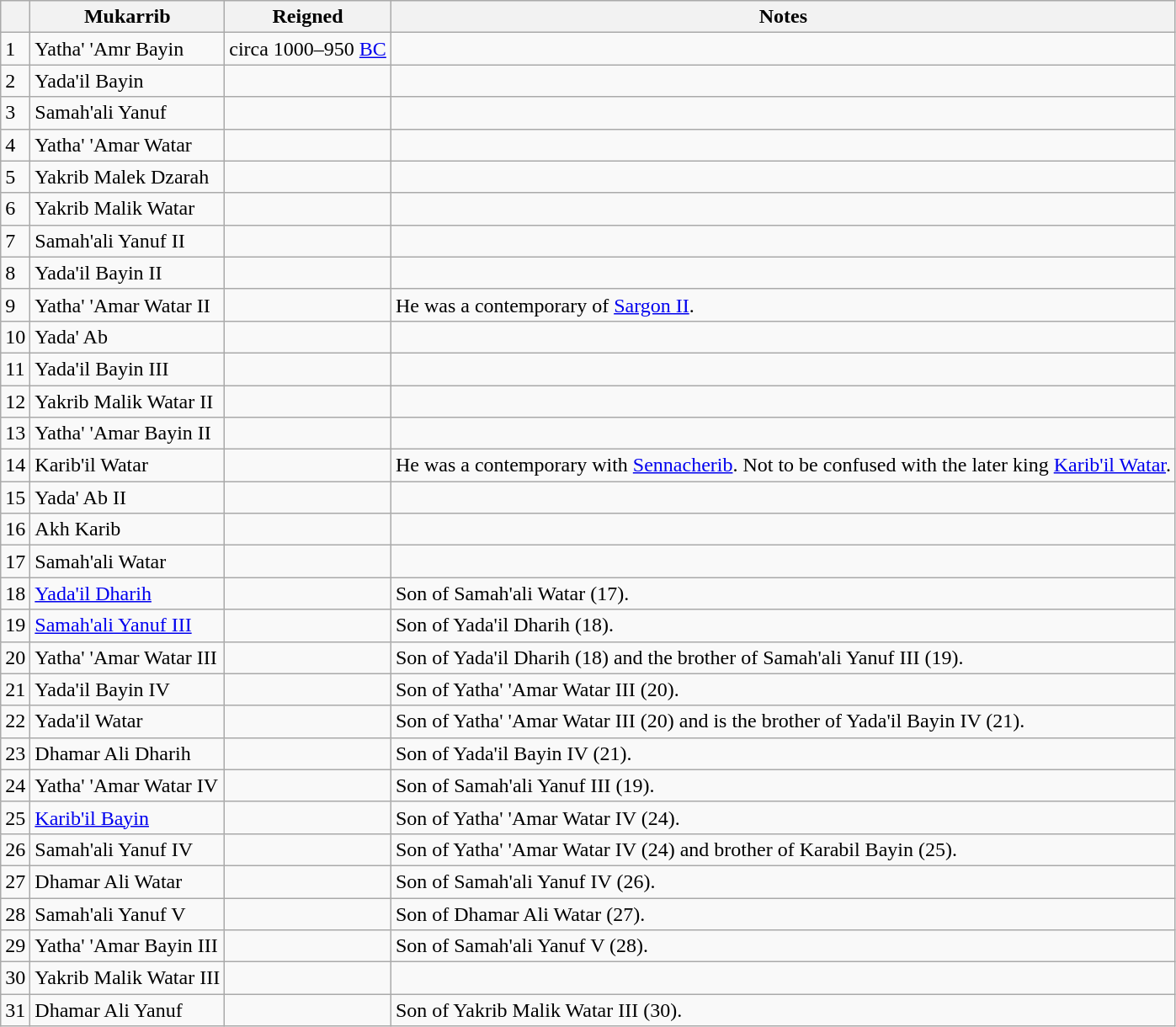<table class="wikitable sortable">
<tr>
<th></th>
<th>Mukarrib</th>
<th>Reigned</th>
<th>Notes</th>
</tr>
<tr>
<td>1</td>
<td>Yatha' 'Amr Bayin</td>
<td>circa 1000–950 <a href='#'>BC</a></td>
<td></td>
</tr>
<tr>
<td>2</td>
<td>Yada'il Bayin</td>
<td></td>
<td></td>
</tr>
<tr>
<td>3</td>
<td>Samah'ali Yanuf</td>
<td></td>
<td></td>
</tr>
<tr>
<td>4</td>
<td>Yatha' 'Amar Watar</td>
<td></td>
<td></td>
</tr>
<tr>
<td>5</td>
<td>Yakrib Malek Dzarah</td>
<td></td>
<td></td>
</tr>
<tr>
<td>6</td>
<td>Yakrib Malik Watar</td>
<td></td>
<td></td>
</tr>
<tr>
<td>7</td>
<td>Samah'ali Yanuf II</td>
<td></td>
<td></td>
</tr>
<tr>
<td>8</td>
<td>Yada'il Bayin II</td>
<td></td>
<td></td>
</tr>
<tr>
<td>9</td>
<td>Yatha' 'Amar Watar II</td>
<td></td>
<td>He was a contemporary of <a href='#'>Sargon II</a>.</td>
</tr>
<tr>
<td>10</td>
<td>Yada' Ab</td>
<td></td>
<td></td>
</tr>
<tr>
<td>11</td>
<td>Yada'il Bayin III</td>
<td></td>
<td></td>
</tr>
<tr>
<td>12</td>
<td>Yakrib Malik Watar II</td>
<td></td>
<td></td>
</tr>
<tr>
<td>13</td>
<td>Yatha' 'Amar Bayin II</td>
<td></td>
<td></td>
</tr>
<tr>
<td>14</td>
<td>Karib'il Watar</td>
<td></td>
<td>He was a contemporary with <a href='#'>Sennacherib</a>. Not to be confused with the later king <a href='#'>Karib'il Watar</a>.</td>
</tr>
<tr>
<td>15</td>
<td>Yada' Ab II</td>
<td></td>
<td></td>
</tr>
<tr>
<td>16</td>
<td>Akh Karib</td>
<td></td>
<td></td>
</tr>
<tr>
<td>17</td>
<td>Samah'ali Watar</td>
<td></td>
<td></td>
</tr>
<tr>
<td>18</td>
<td><a href='#'>Yada'il Dharih</a></td>
<td></td>
<td>Son of Samah'ali Watar (17).</td>
</tr>
<tr>
<td>19</td>
<td><a href='#'>Samah'ali Yanuf III</a></td>
<td></td>
<td>Son of Yada'il Dharih (18).</td>
</tr>
<tr>
<td>20</td>
<td>Yatha' 'Amar Watar III</td>
<td></td>
<td>Son of Yada'il Dharih (18) and the brother of Samah'ali Yanuf III (19).</td>
</tr>
<tr>
<td>21</td>
<td>Yada'il Bayin IV</td>
<td></td>
<td>Son of Yatha' 'Amar Watar III (20).</td>
</tr>
<tr>
<td>22</td>
<td>Yada'il Watar</td>
<td></td>
<td>Son of Yatha' 'Amar Watar III (20) and is the brother of Yada'il Bayin IV (21).</td>
</tr>
<tr>
<td>23</td>
<td>Dhamar Ali Dharih</td>
<td></td>
<td>Son of Yada'il Bayin IV (21).</td>
</tr>
<tr>
<td>24</td>
<td>Yatha' 'Amar Watar IV</td>
<td></td>
<td>Son of Samah'ali Yanuf III (19).</td>
</tr>
<tr>
<td>25</td>
<td><a href='#'>Karib'il Bayin</a></td>
<td></td>
<td>Son of Yatha' 'Amar Watar IV (24).</td>
</tr>
<tr>
<td>26</td>
<td>Samah'ali Yanuf IV</td>
<td></td>
<td>Son of Yatha' 'Amar Watar IV (24) and brother of Karabil Bayin (25).</td>
</tr>
<tr>
<td>27</td>
<td>Dhamar Ali Watar</td>
<td></td>
<td>Son of Samah'ali Yanuf IV (26).</td>
</tr>
<tr>
<td>28</td>
<td>Samah'ali Yanuf V</td>
<td></td>
<td>Son of Dhamar Ali Watar (27).</td>
</tr>
<tr>
<td>29</td>
<td>Yatha' 'Amar Bayin III</td>
<td></td>
<td>Son of Samah'ali Yanuf V (28).</td>
</tr>
<tr>
<td>30</td>
<td>Yakrib Malik Watar III</td>
<td></td>
<td></td>
</tr>
<tr>
<td>31</td>
<td>Dhamar Ali Yanuf</td>
<td></td>
<td>Son of Yakrib Malik Watar III (30).</td>
</tr>
</table>
